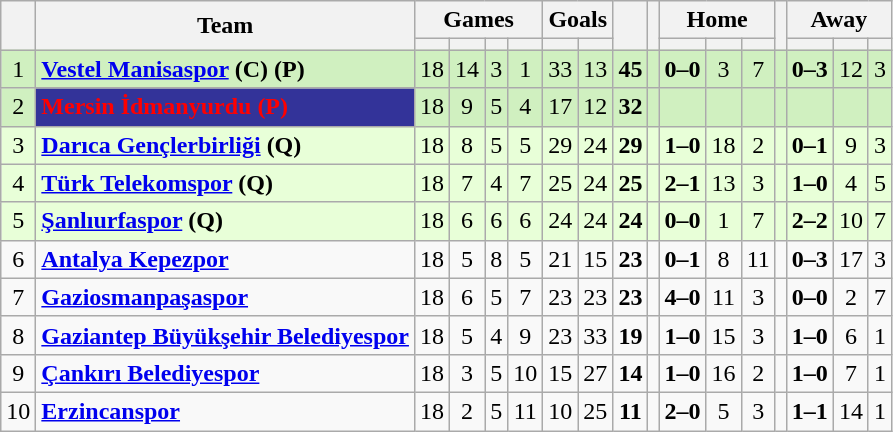<table class="wikitable" style="text-align: center;">
<tr>
<th rowspan=2></th>
<th rowspan=2>Team</th>
<th colspan=4>Games</th>
<th colspan=2>Goals</th>
<th rowspan=2></th>
<th rowspan=2></th>
<th colspan=3>Home</th>
<th rowspan=2></th>
<th colspan=3>Away</th>
</tr>
<tr>
<th></th>
<th></th>
<th></th>
<th></th>
<th></th>
<th></th>
<th></th>
<th></th>
<th></th>
<th></th>
<th></th>
<th></th>
</tr>
<tr>
<td bgcolor="#D0F0C0">1</td>
<td align="left" bgcolor="#D0F0C0"><strong><a href='#'>Vestel Manisaspor</a> (C) (P)</strong></td>
<td bgcolor="#D0F0C0">18</td>
<td bgcolor="#D0F0C0">14</td>
<td bgcolor="#D0F0C0">3</td>
<td bgcolor="#D0F0C0">1</td>
<td bgcolor="#D0F0C0">33</td>
<td bgcolor="#D0F0C0">13</td>
<td bgcolor="#D0F0C0"><strong>45</strong></td>
<td bgcolor="#D0F0C0"></td>
<td bgcolor="#D0F0C0"><strong>0–0</strong></td>
<td bgcolor="#D0F0C0">3</td>
<td bgcolor="#D0F0C0">7</td>
<td bgcolor="#D0F0C0"></td>
<td bgcolor="#D0F0C0"><strong>0–3</strong></td>
<td bgcolor="#D0F0C0">12</td>
<td bgcolor="#D0F0C0">3</td>
</tr>
<tr>
<td bgcolor="#D0F0C0">2</td>
<td align="left" bgcolor="#333399" style="color:red;"><strong>Mersin İdmanyurdu (P)</strong></td>
<td bgcolor="#D0F0C0">18</td>
<td bgcolor="#D0F0C0">9</td>
<td bgcolor="#D0F0C0">5</td>
<td bgcolor="#D0F0C0">4</td>
<td bgcolor="#D0F0C0">17</td>
<td bgcolor="#D0F0C0">12</td>
<td bgcolor="#D0F0C0"><strong>32</strong></td>
<td bgcolor="#D0F0C0"></td>
<td bgcolor="#D0F0C0"></td>
<td bgcolor="#D0F0C0"></td>
<td bgcolor="#D0F0C0"></td>
<td bgcolor="#D0F0C0"></td>
<td bgcolor="#D0F0C0"></td>
<td bgcolor="#D0F0C0"></td>
<td bgcolor="#D0F0C0"></td>
</tr>
<tr>
<td bgcolor="#E8FFD8">3</td>
<td bgcolor="#E8FFD8" align="left"><strong><a href='#'>Darıca Gençlerbirliği</a> (Q)</strong></td>
<td bgcolor="#E8FFD8">18</td>
<td bgcolor="#E8FFD8">8</td>
<td bgcolor="#E8FFD8">5</td>
<td bgcolor="#E8FFD8">5</td>
<td bgcolor="#E8FFD8">29</td>
<td bgcolor="#E8FFD8">24</td>
<td bgcolor="#E8FFD8"><strong>29</strong></td>
<td bgcolor="#E8FFD8"></td>
<td bgcolor="#E8FFD8"><strong>1–0</strong></td>
<td bgcolor="#E8FFD8">18</td>
<td bgcolor="#E8FFD8">2</td>
<td bgcolor="#E8FFD8"></td>
<td bgcolor="#E8FFD8"><strong>0–1</strong></td>
<td bgcolor="#E8FFD8">9</td>
<td bgcolor="#E8FFD8">3</td>
</tr>
<tr>
<td bgcolor="#E8FFD8">4</td>
<td bgcolor="#E8FFD8" align="left"><strong><a href='#'>Türk Telekomspor</a> (Q)</strong></td>
<td bgcolor="#E8FFD8">18</td>
<td bgcolor="#E8FFD8">7</td>
<td bgcolor="#E8FFD8">4</td>
<td bgcolor="#E8FFD8">7</td>
<td bgcolor="#E8FFD8">25</td>
<td bgcolor="#E8FFD8">24</td>
<td bgcolor="#E8FFD8"><strong>25</strong></td>
<td bgcolor="#E8FFD8"></td>
<td bgcolor="#E8FFD8"><strong>2–1</strong></td>
<td bgcolor="#E8FFD8">13</td>
<td bgcolor="#E8FFD8">3</td>
<td bgcolor="#E8FFD8"></td>
<td bgcolor="#E8FFD8"><strong>1–0</strong></td>
<td bgcolor="#E8FFD8">4</td>
<td bgcolor="#E8FFD8">5</td>
</tr>
<tr>
<td bgcolor="#E8FFD8">5</td>
<td bgcolor="#E8FFD8" align="left"><strong><a href='#'>Şanlıurfaspor</a> (Q)</strong></td>
<td bgcolor="#E8FFD8">18</td>
<td bgcolor="#E8FFD8">6</td>
<td bgcolor="#E8FFD8">6</td>
<td bgcolor="#E8FFD8">6</td>
<td bgcolor="#E8FFD8">24</td>
<td bgcolor="#E8FFD8">24</td>
<td bgcolor="#E8FFD8"><strong>24</strong></td>
<td bgcolor="#E8FFD8"></td>
<td bgcolor="#E8FFD8"><strong>0–0</strong></td>
<td bgcolor="#E8FFD8">1</td>
<td bgcolor="#E8FFD8">7</td>
<td bgcolor="#E8FFD8"></td>
<td bgcolor="#E8FFD8"><strong>2–2</strong></td>
<td bgcolor="#E8FFD8">10</td>
<td bgcolor="#E8FFD8">7</td>
</tr>
<tr>
<td>6</td>
<td align="left"><strong><a href='#'>Antalya Kepezpor</a></strong></td>
<td>18</td>
<td>5</td>
<td>8</td>
<td>5</td>
<td>21</td>
<td>15</td>
<td><strong>23</strong></td>
<td></td>
<td><strong>0–1</strong></td>
<td>8</td>
<td>11</td>
<td></td>
<td><strong>0–3</strong></td>
<td>17</td>
<td>3</td>
</tr>
<tr>
<td>7</td>
<td align="left"><strong><a href='#'>Gaziosmanpaşaspor</a></strong></td>
<td>18</td>
<td>6</td>
<td>5</td>
<td>7</td>
<td>23</td>
<td>23</td>
<td><strong>23</strong></td>
<td></td>
<td><strong>4–0</strong></td>
<td>11</td>
<td>3</td>
<td></td>
<td><strong>0–0</strong></td>
<td>2</td>
<td>7</td>
</tr>
<tr>
<td>8</td>
<td align="left"><strong><a href='#'>Gaziantep Büyükşehir Belediyespor</a></strong></td>
<td>18</td>
<td>5</td>
<td>4</td>
<td>9</td>
<td>23</td>
<td>33</td>
<td><strong>19</strong></td>
<td></td>
<td><strong>1–0</strong></td>
<td>15</td>
<td>3</td>
<td></td>
<td><strong>1–0</strong></td>
<td>6</td>
<td>1</td>
</tr>
<tr>
<td>9</td>
<td align="left"><strong><a href='#'>Çankırı Belediyespor</a></strong></td>
<td>18</td>
<td>3</td>
<td>5</td>
<td>10</td>
<td>15</td>
<td>27</td>
<td><strong>14</strong></td>
<td></td>
<td><strong>1–0</strong></td>
<td>16</td>
<td>2</td>
<td></td>
<td><strong>1–0</strong></td>
<td>7</td>
<td>1</td>
</tr>
<tr>
<td>10</td>
<td align="left"><strong><a href='#'>Erzincanspor</a></strong></td>
<td>18</td>
<td>2</td>
<td>5</td>
<td>11</td>
<td>10</td>
<td>25</td>
<td><strong>11</strong></td>
<td></td>
<td><strong>2–0</strong></td>
<td>5</td>
<td>3</td>
<td></td>
<td><strong>1–1</strong></td>
<td>14</td>
<td>1</td>
</tr>
</table>
